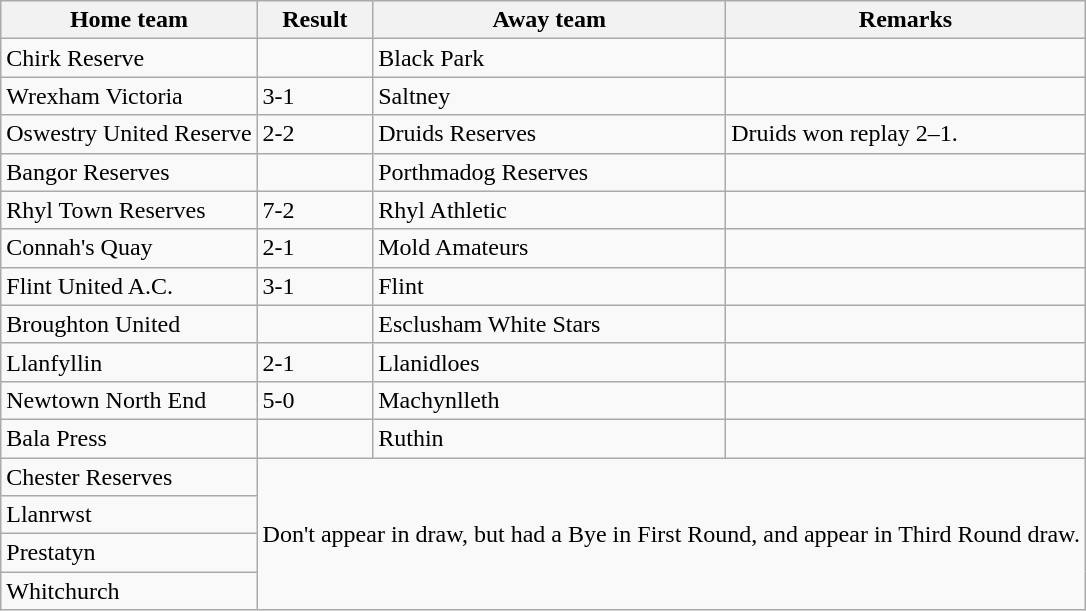<table class="wikitable">
<tr>
<th>Home team</th>
<th>Result</th>
<th>Away team</th>
<th>Remarks</th>
</tr>
<tr>
<td>Chirk Reserve</td>
<td></td>
<td>Black Park</td>
<td></td>
</tr>
<tr>
<td>Wrexham Victoria</td>
<td>3-1</td>
<td>Saltney</td>
<td></td>
</tr>
<tr>
<td> Oswestry United Reserve</td>
<td>2-2</td>
<td>Druids Reserves</td>
<td>Druids won replay 2–1.</td>
</tr>
<tr>
<td>Bangor Reserves</td>
<td></td>
<td>Porthmadog Reserves</td>
<td></td>
</tr>
<tr>
<td>Rhyl Town Reserves</td>
<td>7-2</td>
<td>Rhyl Athletic</td>
<td></td>
</tr>
<tr>
<td>Connah's Quay</td>
<td>2-1</td>
<td>Mold Amateurs</td>
<td></td>
</tr>
<tr>
<td>Flint United A.C.</td>
<td>3-1</td>
<td>Flint</td>
<td></td>
</tr>
<tr>
<td>Broughton United</td>
<td></td>
<td>Esclusham White Stars</td>
<td></td>
</tr>
<tr>
<td>Llanfyllin</td>
<td>2-1</td>
<td>Llanidloes</td>
<td></td>
</tr>
<tr>
<td>Newtown North End</td>
<td>5-0</td>
<td>Machynlleth</td>
<td></td>
</tr>
<tr>
<td>Bala Press</td>
<td></td>
<td>Ruthin</td>
<td></td>
</tr>
<tr>
<td> Chester Reserves</td>
<td colspan="3" rowspan="4">Don't appear in draw, but had a Bye in First Round, and appear in Third Round draw.</td>
</tr>
<tr>
<td>Llanrwst</td>
</tr>
<tr>
<td>Prestatyn</td>
</tr>
<tr>
<td> Whitchurch</td>
</tr>
</table>
